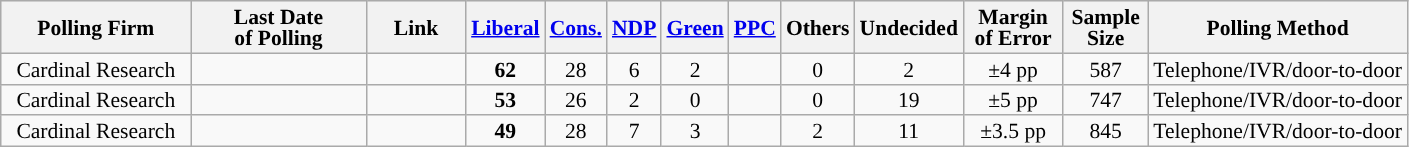<table class="wikitable sortable" style="text-align:center;font-size:90%;line-height:14px;">
<tr style="background:#e9e9e9;">
<th style="width:120px">Polling Firm</th>
<th style="width:110px">Last Date<br>of Polling</th>
<th style="width:60px" class="unsortable">Link</th>
<th style="background-color:"><a href='#'>Liberal</a></th>
<th style="background-color:"><a href='#'>Cons.</a></th>
<th style="background-color:"><a href='#'>NDP</a></th>
<th style="background-color:"><a href='#'>Green</a></th>
<th style="background-color:"><a href='#'><span>PPC</span></a></th>
<th style="background-color:">Others</th>
<th style="background-color:">Undecided</th>
<th style="width:60px;" class=unsortable>Margin<br>of Error</th>
<th style="width:50px;" class=unsortable>Sample<br>Size</th>
<th class=unsortable>Polling Method</th>
</tr>
<tr>
<td>Cardinal Research</td>
<td></td>
<td></td>
<td><strong>62</strong></td>
<td>28</td>
<td>6</td>
<td>2</td>
<td></td>
<td>0</td>
<td>2</td>
<td>±4 pp</td>
<td>587</td>
<td>Telephone/IVR/door-to-door</td>
</tr>
<tr>
<td>Cardinal Research</td>
<td></td>
<td></td>
<td><strong>53</strong></td>
<td>26</td>
<td>2</td>
<td>0</td>
<td></td>
<td>0</td>
<td>19</td>
<td>±5 pp</td>
<td>747</td>
<td>Telephone/IVR/door-to-door</td>
</tr>
<tr>
<td>Cardinal Research</td>
<td></td>
<td></td>
<td><strong>49</strong></td>
<td>28</td>
<td>7</td>
<td>3</td>
<td></td>
<td>2</td>
<td>11</td>
<td>±3.5 pp</td>
<td>845</td>
<td>Telephone/IVR/door-to-door</td>
</tr>
</table>
